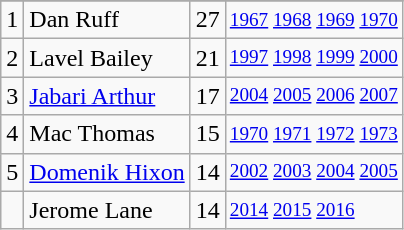<table class="wikitable">
<tr>
</tr>
<tr>
<td>1</td>
<td>Dan Ruff</td>
<td>27</td>
<td style="font-size:80%;"><a href='#'>1967</a> <a href='#'>1968</a> <a href='#'>1969</a> <a href='#'>1970</a></td>
</tr>
<tr>
<td>2</td>
<td>Lavel Bailey</td>
<td>21</td>
<td style="font-size:80%;"><a href='#'>1997</a> <a href='#'>1998</a> <a href='#'>1999</a> <a href='#'>2000</a></td>
</tr>
<tr>
<td>3</td>
<td><a href='#'>Jabari Arthur</a></td>
<td>17</td>
<td style="font-size:80%;"><a href='#'>2004</a> <a href='#'>2005</a> <a href='#'>2006</a> <a href='#'>2007</a></td>
</tr>
<tr>
<td>4</td>
<td>Mac Thomas</td>
<td>15</td>
<td style="font-size:80%;"><a href='#'>1970</a> <a href='#'>1971</a> <a href='#'>1972</a> <a href='#'>1973</a></td>
</tr>
<tr>
<td>5</td>
<td><a href='#'>Domenik Hixon</a></td>
<td>14</td>
<td style="font-size:80%;"><a href='#'>2002</a> <a href='#'>2003</a> <a href='#'>2004</a> <a href='#'>2005</a></td>
</tr>
<tr>
<td></td>
<td>Jerome Lane</td>
<td>14</td>
<td style="font-size:80%;"><a href='#'>2014</a> <a href='#'>2015</a> <a href='#'>2016</a></td>
</tr>
</table>
